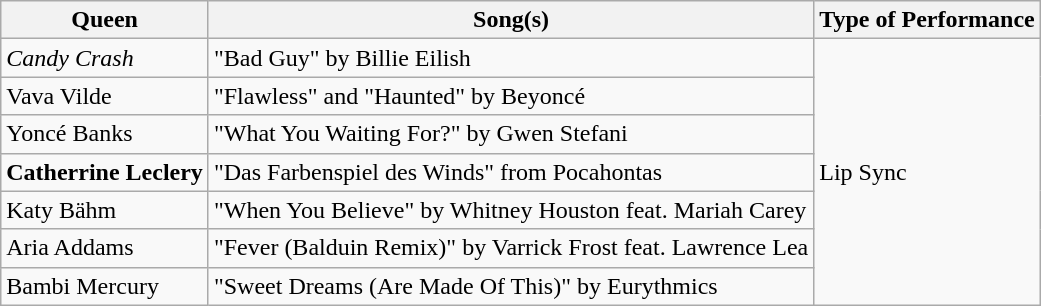<table class="wikitable">
<tr>
<th><strong>Queen</strong></th>
<th><strong>Song(s)</strong></th>
<th>Type of Performance</th>
</tr>
<tr>
<td><em>Candy Crash</em></td>
<td>"Bad Guy" by Billie Eilish</td>
<td colspan="1" rowspan="7">Lip Sync</td>
</tr>
<tr>
<td>Vava Vilde</td>
<td>"Flawless" and "Haunted" by Beyoncé</td>
</tr>
<tr>
<td>Yoncé Banks</td>
<td>"What You Waiting For?" by Gwen Stefani</td>
</tr>
<tr>
<td><strong>Catherrine Leclery</strong></td>
<td>"Das Farbenspiel des Winds" from Pocahontas</td>
</tr>
<tr>
<td>Katy Bähm</td>
<td>"When You Believe" by Whitney Houston feat. Mariah Carey</td>
</tr>
<tr>
<td>Aria Addams</td>
<td>"Fever (Balduin Remix)" by Varrick Frost feat. Lawrence Lea</td>
</tr>
<tr>
<td>Bambi Mercury</td>
<td>"Sweet Dreams (Are Made Of This)" by Eurythmics</td>
</tr>
</table>
